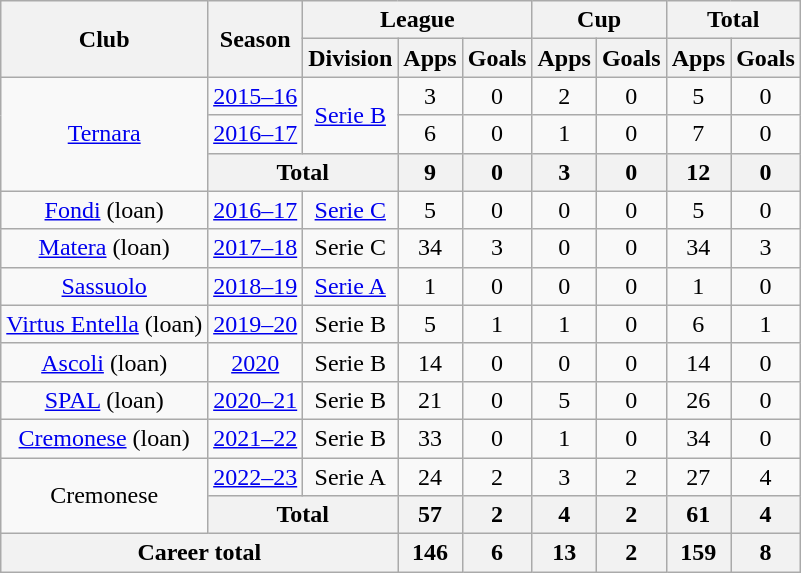<table class="wikitable" style="text-align:center">
<tr>
<th rowspan="2">Club</th>
<th rowspan="2">Season</th>
<th colspan="3">League</th>
<th colspan="2">Cup</th>
<th colspan="2">Total</th>
</tr>
<tr>
<th>Division</th>
<th>Apps</th>
<th>Goals</th>
<th>Apps</th>
<th>Goals</th>
<th>Apps</th>
<th>Goals</th>
</tr>
<tr>
<td rowspan="3"><a href='#'>Ternara</a></td>
<td><a href='#'>2015–16</a></td>
<td rowspan="2"><a href='#'>Serie B</a></td>
<td>3</td>
<td>0</td>
<td>2</td>
<td>0</td>
<td>5</td>
<td>0</td>
</tr>
<tr>
<td><a href='#'>2016–17</a></td>
<td>6</td>
<td>0</td>
<td>1</td>
<td>0</td>
<td>7</td>
<td>0</td>
</tr>
<tr>
<th colspan="2">Total</th>
<th>9</th>
<th>0</th>
<th>3</th>
<th>0</th>
<th>12</th>
<th>0</th>
</tr>
<tr>
<td><a href='#'>Fondi</a> (loan)</td>
<td><a href='#'>2016–17</a></td>
<td><a href='#'>Serie C</a></td>
<td>5</td>
<td>0</td>
<td>0</td>
<td>0</td>
<td>5</td>
<td>0</td>
</tr>
<tr>
<td><a href='#'>Matera</a> (loan)</td>
<td><a href='#'>2017–18</a></td>
<td>Serie C</td>
<td>34</td>
<td>3</td>
<td>0</td>
<td>0</td>
<td>34</td>
<td>3</td>
</tr>
<tr>
<td><a href='#'>Sassuolo</a></td>
<td><a href='#'>2018–19</a></td>
<td><a href='#'>Serie A</a></td>
<td>1</td>
<td>0</td>
<td>0</td>
<td>0</td>
<td>1</td>
<td>0</td>
</tr>
<tr>
<td><a href='#'>Virtus Entella</a> (loan)</td>
<td><a href='#'>2019–20</a></td>
<td>Serie B</td>
<td>5</td>
<td>1</td>
<td>1</td>
<td>0</td>
<td>6</td>
<td>1</td>
</tr>
<tr>
<td><a href='#'>Ascoli</a> (loan)</td>
<td><a href='#'>2020</a></td>
<td>Serie B</td>
<td>14</td>
<td>0</td>
<td>0</td>
<td>0</td>
<td>14</td>
<td>0</td>
</tr>
<tr>
<td><a href='#'>SPAL</a> (loan)</td>
<td><a href='#'>2020–21</a></td>
<td>Serie B</td>
<td>21</td>
<td>0</td>
<td>5</td>
<td>0</td>
<td>26</td>
<td>0</td>
</tr>
<tr>
<td><a href='#'>Cremonese</a> (loan)</td>
<td><a href='#'>2021–22</a></td>
<td>Serie B</td>
<td>33</td>
<td>0</td>
<td>1</td>
<td>0</td>
<td>34</td>
<td>0</td>
</tr>
<tr>
<td rowspan="2">Cremonese</td>
<td><a href='#'>2022–23</a></td>
<td>Serie A</td>
<td>24</td>
<td>2</td>
<td>3</td>
<td>2</td>
<td>27</td>
<td>4</td>
</tr>
<tr>
<th colspan="2">Total</th>
<th>57</th>
<th>2</th>
<th>4</th>
<th>2</th>
<th>61</th>
<th>4</th>
</tr>
<tr>
<th colspan="3">Career total</th>
<th>146</th>
<th>6</th>
<th>13</th>
<th>2</th>
<th>159</th>
<th>8</th>
</tr>
</table>
